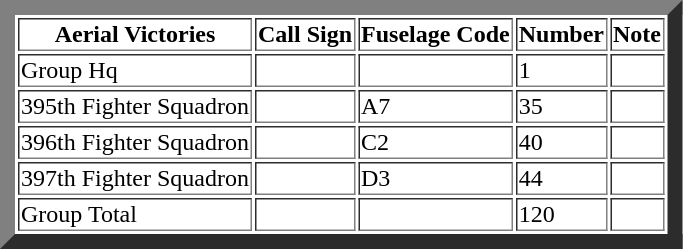<table border="10">
<tr>
<th>Aerial Victories</th>
<th>Call Sign</th>
<th>Fuselage Code</th>
<th>Number</th>
<th>Note</th>
</tr>
<tr>
<td>Group Hq</td>
<td></td>
<td></td>
<td>1</td>
<td></td>
</tr>
<tr>
<td>395th Fighter Squadron</td>
<td></td>
<td>A7</td>
<td>35</td>
<td></td>
</tr>
<tr>
<td>396th Fighter Squadron</td>
<td></td>
<td>C2</td>
<td>40</td>
<td></td>
</tr>
<tr>
<td>397th Fighter Squadron</td>
<td></td>
<td>D3</td>
<td>44</td>
<td></td>
</tr>
<tr>
<td>Group Total</td>
<td></td>
<td></td>
<td>120</td>
<td></td>
</tr>
</table>
